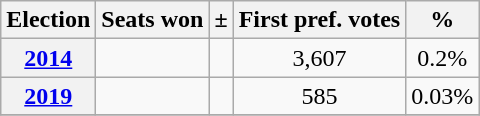<table class="wikitable" style="text-align:center;">
<tr>
<th>Election</th>
<th>Seats won</th>
<th>±</th>
<th>First pref. votes</th>
<th>%</th>
</tr>
<tr>
<th><a href='#'>2014</a></th>
<td></td>
<td></td>
<td>3,607</td>
<td>0.2%</td>
</tr>
<tr>
<th><a href='#'>2019</a></th>
<td></td>
<td></td>
<td>585</td>
<td>0.03%</td>
</tr>
<tr>
</tr>
</table>
